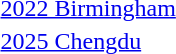<table>
<tr>
<td><a href='#'>2022 Birmingham</a><br></td>
<td></td>
<td></td>
<td></td>
</tr>
<tr>
<td><a href='#'>2025 Chengdu</a><br></td>
<td></td>
<td></td>
<td></td>
</tr>
</table>
